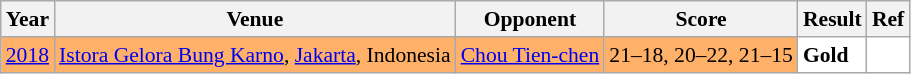<table class="sortable wikitable" style="font-size: 90%">
<tr>
<th>Year</th>
<th>Venue</th>
<th>Opponent</th>
<th>Score</th>
<th>Result</th>
<th>Ref</th>
</tr>
<tr style="background:#FFB069">
<td align="center"><a href='#'>2018</a></td>
<td align="left"><a href='#'>Istora Gelora Bung Karno</a>, <a href='#'>Jakarta</a>, Indonesia</td>
<td align="left"> <a href='#'>Chou Tien-chen</a></td>
<td align="left">21–18, 20–22, 21–15</td>
<td style="text-align:left; background:white"> <strong>Gold</strong></td>
<td style="text-align:center; background:white"></td>
</tr>
</table>
